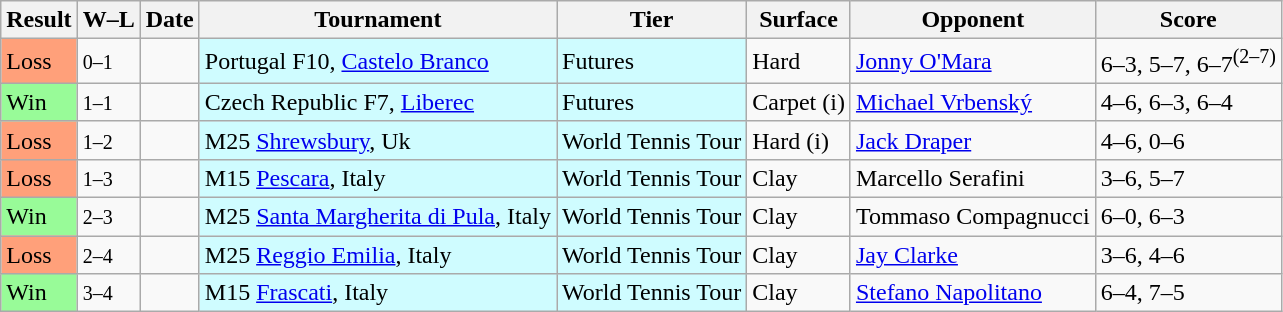<table class="sortable wikitable">
<tr>
<th>Result</th>
<th class="unsortable">W–L</th>
<th>Date</th>
<th>Tournament</th>
<th>Tier</th>
<th>Surface</th>
<th>Opponent</th>
<th class="unsortable">Score</th>
</tr>
<tr>
<td bgcolor=FFA07A>Loss</td>
<td><small>0–1</small></td>
<td></td>
<td style="background:#cffcff;">Portugal F10, <a href='#'>Castelo Branco</a></td>
<td style="background:#cffcff;">Futures</td>
<td>Hard</td>
<td> <a href='#'>Jonny O'Mara</a></td>
<td>6–3, 5–7, 6–7<sup>(2–7)</sup></td>
</tr>
<tr>
<td bgcolor=98FB98>Win</td>
<td><small>1–1</small></td>
<td></td>
<td style="background:#cffcff;">Czech Republic F7, <a href='#'>Liberec</a></td>
<td style="background:#cffcff;">Futures</td>
<td>Carpet (i)</td>
<td> <a href='#'>Michael Vrbenský</a></td>
<td>4–6, 6–3, 6–4</td>
</tr>
<tr>
<td bgcolor=FFA07A>Loss</td>
<td><small>1–2</small></td>
<td></td>
<td style="background:#cffcff;">M25 <a href='#'>Shrewsbury</a>, Uk</td>
<td style="background:#cffcff;">World Tennis Tour</td>
<td>Hard (i)</td>
<td> <a href='#'>Jack Draper</a></td>
<td>4–6, 0–6</td>
</tr>
<tr>
<td bgcolor=FFA07A>Loss</td>
<td><small>1–3</small></td>
<td></td>
<td style="background:#cffcff;">M15 <a href='#'>Pescara</a>, Italy</td>
<td style="background:#cffcff;">World Tennis Tour</td>
<td>Clay</td>
<td> Marcello Serafini</td>
<td>3–6, 5–7</td>
</tr>
<tr>
<td bgcolor=98FB98>Win</td>
<td><small>2–3</small></td>
<td></td>
<td style="background:#cffcff;">M25 <a href='#'>Santa Margherita di Pula</a>, Italy</td>
<td style="background:#cffcff;">World Tennis Tour</td>
<td>Clay</td>
<td> Tommaso Compagnucci</td>
<td>6–0, 6–3</td>
</tr>
<tr>
<td bgcolor=FFA07A>Loss</td>
<td><small>2–4</small></td>
<td></td>
<td style="background:#cffcff;">M25 <a href='#'>Reggio Emilia</a>, Italy</td>
<td style="background:#cffcff;">World Tennis Tour</td>
<td>Clay</td>
<td> <a href='#'>Jay Clarke</a></td>
<td>3–6, 4–6</td>
</tr>
<tr>
<td bgcolor=98FB98>Win</td>
<td><small>3–4</small></td>
<td></td>
<td style="background:#cffcff;">M15 <a href='#'>Frascati</a>, Italy</td>
<td style="background:#cffcff;">World Tennis Tour</td>
<td>Clay</td>
<td> <a href='#'>Stefano Napolitano</a></td>
<td>6–4, 7–5</td>
</tr>
</table>
